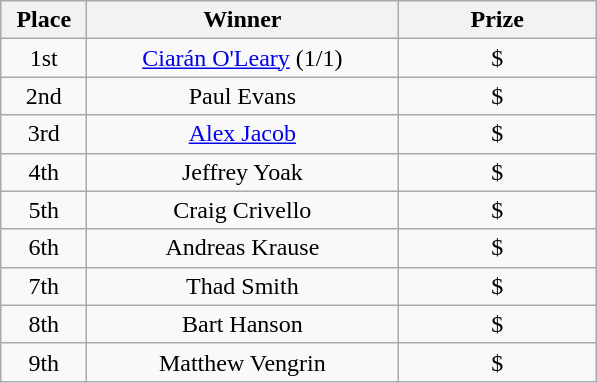<table class="wikitable" style="text-align:center">
<tr>
<th width="50">Place</th>
<th width="200">Winner</th>
<th width="125">Prize</th>
</tr>
<tr>
<td>1st</td>
<td><a href='#'>Ciarán O'Leary</a> (1/1)</td>
<td>$</td>
</tr>
<tr>
<td>2nd</td>
<td>Paul Evans</td>
<td>$</td>
</tr>
<tr>
<td>3rd</td>
<td><a href='#'>Alex Jacob</a></td>
<td>$</td>
</tr>
<tr>
<td>4th</td>
<td>Jeffrey Yoak</td>
<td>$</td>
</tr>
<tr>
<td>5th</td>
<td>Craig Crivello</td>
<td>$</td>
</tr>
<tr>
<td>6th</td>
<td>Andreas Krause</td>
<td>$</td>
</tr>
<tr>
<td>7th</td>
<td>Thad Smith</td>
<td>$</td>
</tr>
<tr>
<td>8th</td>
<td>Bart Hanson</td>
<td>$</td>
</tr>
<tr>
<td>9th</td>
<td>Matthew Vengrin</td>
<td>$</td>
</tr>
</table>
